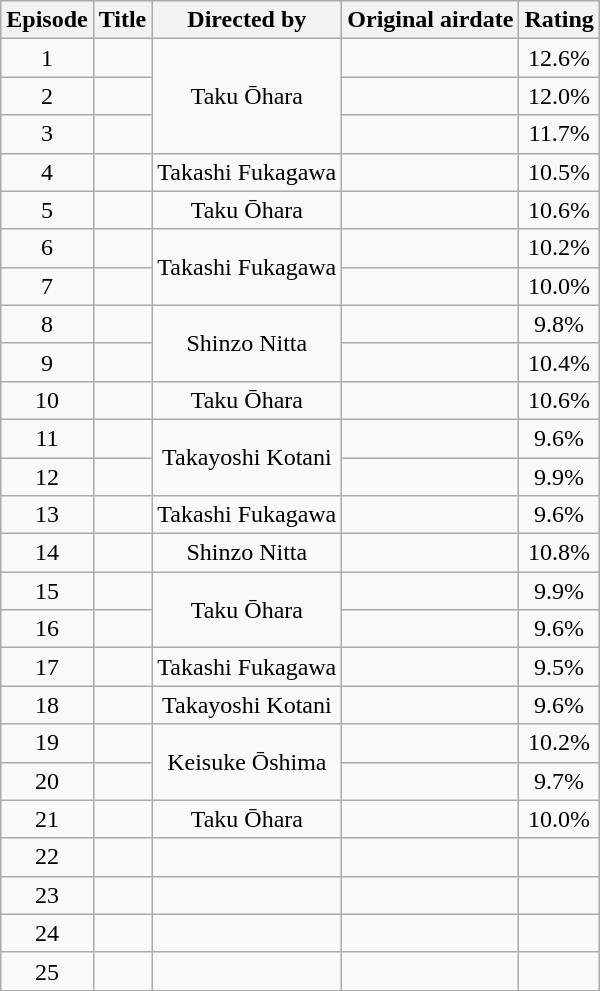<table class="wikitable" style="text-align: center;">
<tr>
<th>Episode</th>
<th>Title</th>
<th>Directed by</th>
<th>Original airdate</th>
<th>Rating</th>
</tr>
<tr>
<td>1</td>
<td></td>
<td rowspan=3>Taku Ōhara</td>
<td></td>
<td><span>12.6%</span></td>
</tr>
<tr>
<td>2</td>
<td></td>
<td></td>
<td>12.0%</td>
</tr>
<tr>
<td>3</td>
<td></td>
<td></td>
<td>11.7%</td>
</tr>
<tr>
<td>4</td>
<td></td>
<td>Takashi Fukagawa</td>
<td></td>
<td>10.5%</td>
</tr>
<tr>
<td>5</td>
<td></td>
<td>Taku Ōhara</td>
<td></td>
<td>10.6%</td>
</tr>
<tr>
<td>6</td>
<td></td>
<td rowspan=2>Takashi Fukagawa</td>
<td></td>
<td>10.2%</td>
</tr>
<tr>
<td>7</td>
<td></td>
<td></td>
<td>10.0%</td>
</tr>
<tr>
<td>8</td>
<td></td>
<td rowspan=2>Shinzo Nitta</td>
<td></td>
<td>9.8%</td>
</tr>
<tr>
<td>9</td>
<td></td>
<td></td>
<td>10.4%</td>
</tr>
<tr>
<td>10</td>
<td></td>
<td>Taku Ōhara</td>
<td></td>
<td>10.6%</td>
</tr>
<tr>
<td>11</td>
<td></td>
<td rowspan=2>Takayoshi Kotani</td>
<td></td>
<td>9.6%</td>
</tr>
<tr>
<td>12</td>
<td></td>
<td></td>
<td>9.9%</td>
</tr>
<tr>
<td>13</td>
<td></td>
<td>Takashi Fukagawa</td>
<td></td>
<td>9.6%</td>
</tr>
<tr>
<td>14</td>
<td></td>
<td>Shinzo Nitta</td>
<td></td>
<td>10.8%</td>
</tr>
<tr>
<td>15</td>
<td></td>
<td rowspan=2>Taku Ōhara</td>
<td></td>
<td>9.9%</td>
</tr>
<tr>
<td>16</td>
<td></td>
<td></td>
<td>9.6%</td>
</tr>
<tr>
<td>17</td>
<td></td>
<td>Takashi Fukagawa</td>
<td></td>
<td><span>9.5%</span></td>
</tr>
<tr>
<td>18</td>
<td></td>
<td>Takayoshi Kotani</td>
<td></td>
<td>9.6%</td>
</tr>
<tr>
<td>19</td>
<td></td>
<td rowspan=2>Keisuke Ōshima</td>
<td></td>
<td>10.2%</td>
</tr>
<tr>
<td>20</td>
<td></td>
<td></td>
<td>9.7%</td>
</tr>
<tr>
<td>21</td>
<td></td>
<td>Taku Ōhara</td>
<td></td>
<td>10.0%</td>
</tr>
<tr>
<td>22</td>
<td></td>
<td></td>
<td></td>
<td></td>
</tr>
<tr>
<td>23</td>
<td></td>
<td></td>
<td></td>
<td></td>
</tr>
<tr>
<td>24</td>
<td></td>
<td></td>
<td></td>
<td></td>
</tr>
<tr>
<td>25</td>
<td></td>
<td></td>
<td></td>
<td></td>
</tr>
<tr>
</tr>
</table>
